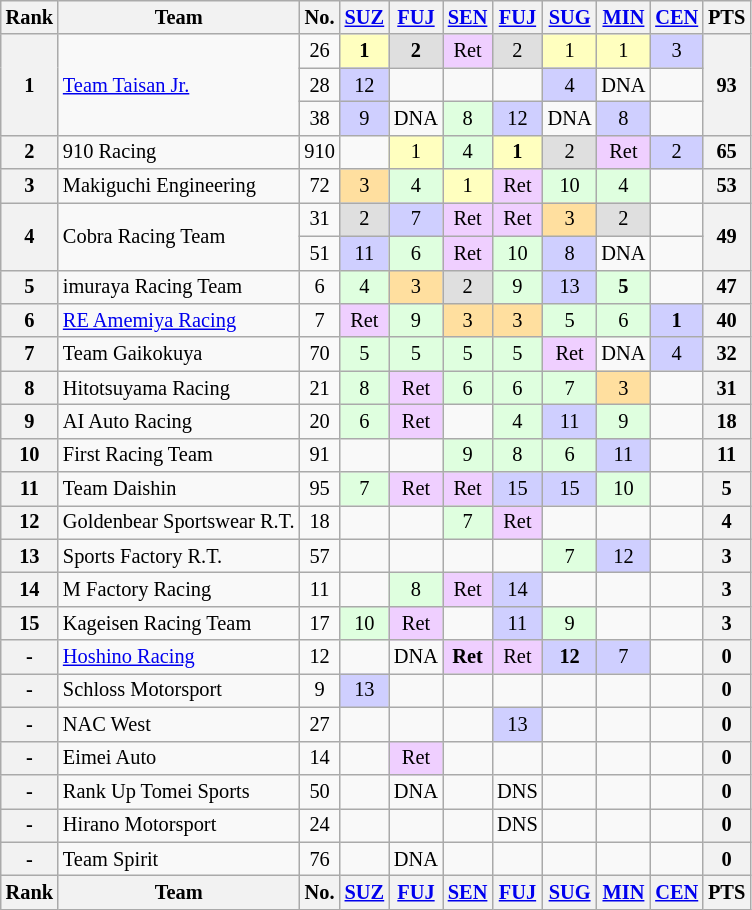<table class="wikitable" style="font-size:85%; text-align:center">
<tr>
<th>Rank</th>
<th>Team</th>
<th>No.</th>
<th><a href='#'>SUZ</a><br></th>
<th><a href='#'>FUJ</a><br></th>
<th><a href='#'>SEN</a><br></th>
<th><a href='#'>FUJ</a><br></th>
<th><a href='#'>SUG</a><br></th>
<th><a href='#'>MIN</a><br></th>
<th><a href='#'>CEN</a><br></th>
<th>PTS</th>
</tr>
<tr>
<th rowspan="3">1</th>
<td rowspan="3" align="left"><a href='#'>Team Taisan Jr.</a></td>
<td>26</td>
<td bgcolor="#FFFFBF"><strong>1</strong></td>
<td bgcolor="#DFDFDF"><strong>2</strong></td>
<td bgcolor="#EFCFFF">Ret</td>
<td bgcolor="#DFDFDF">2</td>
<td bgcolor="#FFFFBF">1</td>
<td bgcolor="#FFFFBF">1</td>
<td bgcolor="#CFCFFF">3</td>
<th rowspan="3">93</th>
</tr>
<tr>
<td>28</td>
<td bgcolor="#CFCFFF">12</td>
<td></td>
<td></td>
<td></td>
<td bgcolor="#CFCFFF">4</td>
<td>DNA</td>
<td></td>
</tr>
<tr>
<td>38</td>
<td bgcolor="#CFCFFF">9</td>
<td>DNA</td>
<td bgcolor="#DFFFDF">8</td>
<td bgcolor="#CFCFFF">12</td>
<td>DNA</td>
<td bgcolor="#CFCFFF">8</td>
<td></td>
</tr>
<tr>
<th>2</th>
<td align="left">910 Racing</td>
<td>910</td>
<td></td>
<td bgcolor="#FFFFBF">1</td>
<td bgcolor="#DFFFDF">4</td>
<td bgcolor="#FFFFBF"><strong>1</strong></td>
<td bgcolor="#DFDFDF">2</td>
<td bgcolor="#EFCFFF">Ret</td>
<td bgcolor="#CFCFFF">2</td>
<th>65</th>
</tr>
<tr>
<th>3</th>
<td align="left">Makiguchi Engineering</td>
<td>72</td>
<td bgcolor="#FFDF9F">3</td>
<td bgcolor="#DFFFDF">4</td>
<td bgcolor="#FFFFBF">1</td>
<td bgcolor="#EFCFFF">Ret</td>
<td bgcolor="#DFFFDF">10</td>
<td bgcolor="#DFFFDF">4</td>
<td></td>
<th>53</th>
</tr>
<tr>
<th rowspan="2">4</th>
<td rowspan="2" align="left">Cobra Racing Team</td>
<td>31</td>
<td bgcolor="#DFDFDF">2</td>
<td bgcolor="#CFCFFF">7</td>
<td bgcolor="#EFCFFF">Ret</td>
<td bgcolor="#EFCFFF">Ret</td>
<td bgcolor="#FFDF9F">3</td>
<td bgcolor="#DFDFDF">2</td>
<td></td>
<th rowspan="2">49</th>
</tr>
<tr>
<td>51</td>
<td bgcolor="#CFCFFF">11</td>
<td bgcolor="#DFFFDF">6</td>
<td bgcolor="#EFCFFF">Ret</td>
<td bgcolor="#DFFFDF">10</td>
<td bgcolor="#CFCFFF">8</td>
<td>DNA</td>
<td></td>
</tr>
<tr>
<th>5</th>
<td align="left">imuraya Racing Team</td>
<td>6</td>
<td bgcolor="#DFFFDF">4</td>
<td bgcolor="#FFDF9F">3</td>
<td bgcolor="#DFDFDF">2</td>
<td bgcolor="#DFFFDF">9</td>
<td bgcolor="#CFCFFF">13</td>
<td bgcolor="#DFFFDF"><strong>5</strong></td>
<td></td>
<th>47</th>
</tr>
<tr>
<th>6</th>
<td align="left"><a href='#'>RE Amemiya Racing</a></td>
<td>7</td>
<td bgcolor="#EFCFFF">Ret</td>
<td bgcolor="#DFFFDF">9</td>
<td bgcolor="#FFDF9F">3</td>
<td bgcolor="#FFDF9F">3</td>
<td bgcolor="#DFFFDF">5</td>
<td bgcolor="#DFFFDF">6</td>
<td bgcolor="#CFCFFF"><strong>1</strong></td>
<th>40</th>
</tr>
<tr>
<th>7</th>
<td align="left">Team Gaikokuya</td>
<td>70</td>
<td bgcolor="#DFFFDF">5</td>
<td bgcolor="#DFFFDF">5</td>
<td bgcolor="#DFFFDF">5</td>
<td bgcolor="#DFFFDF">5</td>
<td bgcolor="#EFCFFF">Ret</td>
<td>DNA</td>
<td bgcolor="#CFCFFF">4</td>
<th>32</th>
</tr>
<tr>
<th>8</th>
<td align="left">Hitotsuyama Racing</td>
<td>21</td>
<td bgcolor="#DFFFDF">8</td>
<td bgcolor="#EFCFFF">Ret</td>
<td bgcolor="#DFFFDF">6</td>
<td bgcolor="#DFFFDF">6</td>
<td bgcolor="#DFFFDF">7</td>
<td bgcolor="#FFDF9F">3</td>
<td></td>
<th>31</th>
</tr>
<tr>
<th>9</th>
<td align="left">AI Auto Racing</td>
<td>20</td>
<td bgcolor="#DFFFDF">6</td>
<td bgcolor="#EFCFFF">Ret</td>
<td></td>
<td bgcolor="#DFFFDF">4</td>
<td bgcolor="#CFCFFF">11</td>
<td bgcolor="#DFFFDF">9</td>
<td></td>
<th>18</th>
</tr>
<tr>
<th>10</th>
<td align="left">First Racing Team</td>
<td>91</td>
<td></td>
<td></td>
<td bgcolor="#DFFFDF">9</td>
<td bgcolor="#DFFFDF">8</td>
<td bgcolor="#DFFFDF">6</td>
<td bgcolor="#CFCFFF">11</td>
<td></td>
<th>11</th>
</tr>
<tr>
<th>11</th>
<td align="left">Team Daishin</td>
<td>95</td>
<td bgcolor="#DFFFDF">7</td>
<td bgcolor="#EFCFFF">Ret</td>
<td bgcolor="#EFCFFF">Ret</td>
<td bgcolor="#CFCFFF">15</td>
<td bgcolor="#CFCFFF">15</td>
<td bgcolor="#DFFFDF">10</td>
<td></td>
<th>5</th>
</tr>
<tr>
<th>12</th>
<td align="left">Goldenbear Sportswear R.T.</td>
<td>18</td>
<td></td>
<td></td>
<td bgcolor="#DFFFDF">7</td>
<td bgcolor="#EFCFFF">Ret</td>
<td></td>
<td></td>
<td></td>
<th>4</th>
</tr>
<tr>
<th>13</th>
<td align="left">Sports Factory R.T.</td>
<td>57</td>
<td></td>
<td></td>
<td></td>
<td></td>
<td bgcolor="#DFFFDF">7</td>
<td bgcolor="#CFCFFF">12</td>
<td></td>
<th>3</th>
</tr>
<tr>
<th>14</th>
<td align="left">M Factory Racing</td>
<td>11</td>
<td></td>
<td bgcolor="#DFFFDF">8</td>
<td bgcolor="#EFCFFF">Ret</td>
<td bgcolor="#CFCFFF">14</td>
<td></td>
<td></td>
<td></td>
<th>3</th>
</tr>
<tr>
<th>15</th>
<td align="left">Kageisen Racing Team</td>
<td>17</td>
<td bgcolor="#DFFFDF">10</td>
<td bgcolor="#EFCFFF">Ret</td>
<td></td>
<td bgcolor="#CFCFFF">11</td>
<td bgcolor="#DFFFDF">9</td>
<td></td>
<td></td>
<th>3</th>
</tr>
<tr>
<th>-</th>
<td align="left"><a href='#'>Hoshino Racing</a></td>
<td>12</td>
<td></td>
<td>DNA</td>
<td bgcolor="#EFCFFF"><strong>Ret</strong></td>
<td bgcolor="#EFCFFF">Ret</td>
<td bgcolor="#CFCFFF"><strong>12</strong></td>
<td bgcolor="#CFCFFF">7</td>
<td></td>
<th>0</th>
</tr>
<tr>
<th>-</th>
<td align="left">Schloss Motorsport</td>
<td>9</td>
<td bgcolor="#CFCFFF">13</td>
<td></td>
<td></td>
<td></td>
<td></td>
<td></td>
<td></td>
<th>0</th>
</tr>
<tr>
<th>-</th>
<td align="left">NAC West</td>
<td>27</td>
<td></td>
<td></td>
<td></td>
<td bgcolor="#CFCFFF">13</td>
<td></td>
<td></td>
<td></td>
<th>0</th>
</tr>
<tr>
<th>-</th>
<td align="left">Eimei Auto</td>
<td>14</td>
<td></td>
<td bgcolor="#EFCFFF">Ret</td>
<td></td>
<td></td>
<td></td>
<td></td>
<td></td>
<th>0</th>
</tr>
<tr>
<th>-</th>
<td align="left">Rank Up Tomei Sports</td>
<td>50</td>
<td></td>
<td>DNA</td>
<td></td>
<td>DNS</td>
<td></td>
<td></td>
<td></td>
<th>0</th>
</tr>
<tr>
<th>-</th>
<td align="left">Hirano Motorsport</td>
<td>24</td>
<td></td>
<td></td>
<td></td>
<td>DNS</td>
<td></td>
<td></td>
<td></td>
<th>0</th>
</tr>
<tr>
<th>-</th>
<td align="left">Team Spirit</td>
<td>76</td>
<td></td>
<td>DNA</td>
<td></td>
<td></td>
<td></td>
<td></td>
<td></td>
<th>0</th>
</tr>
<tr>
<th>Rank</th>
<th>Team</th>
<th>No.</th>
<th><a href='#'>SUZ</a><br></th>
<th><a href='#'>FUJ</a><br></th>
<th><a href='#'>SEN</a><br></th>
<th><a href='#'>FUJ</a><br></th>
<th><a href='#'>SUG</a><br></th>
<th><a href='#'>MIN</a><br></th>
<th><a href='#'>CEN</a><br></th>
<th>PTS</th>
</tr>
</table>
